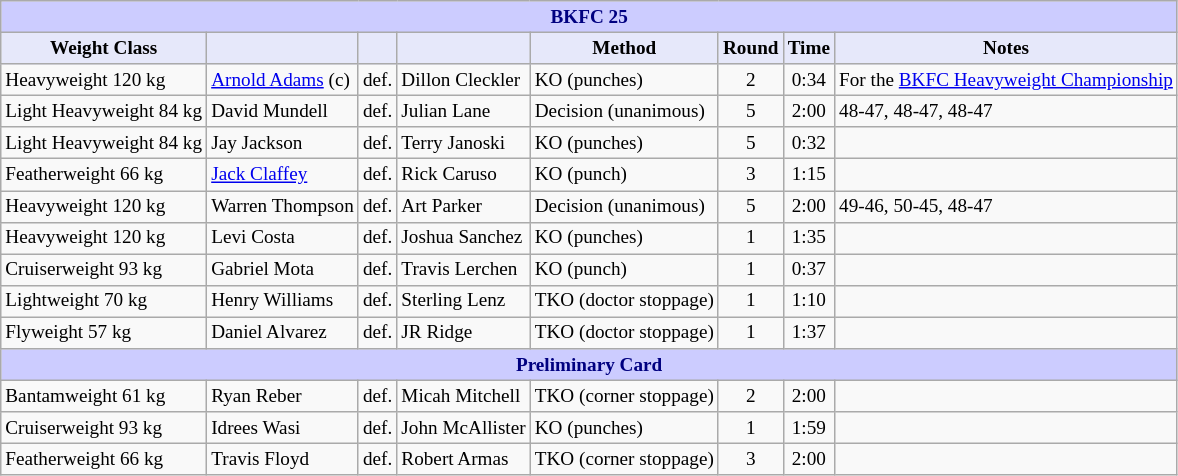<table class="wikitable" style="font-size: 80%;">
<tr>
<th colspan="8" style="background-color: #ccf; color: #000080; text-align: center;"><strong>BKFC 25</strong></th>
</tr>
<tr>
<th colspan="1" style="background-color: #E6E8FA; color: #000000; text-align: center;">Weight Class</th>
<th colspan="1" style="background-color: #E6E8FA; color: #000000; text-align: center;"></th>
<th colspan="1" style="background-color: #E6E8FA; color: #000000; text-align: center;"></th>
<th colspan="1" style="background-color: #E6E8FA; color: #000000; text-align: center;"></th>
<th colspan="1" style="background-color: #E6E8FA; color: #000000; text-align: center;">Method</th>
<th colspan="1" style="background-color: #E6E8FA; color: #000000; text-align: center;">Round</th>
<th colspan="1" style="background-color: #E6E8FA; color: #000000; text-align: center;">Time</th>
<th colspan="1" style="background-color: #E6E8FA; color: #000000; text-align: center;">Notes</th>
</tr>
<tr>
<td>Heavyweight 120 kg</td>
<td> <a href='#'>Arnold Adams</a> (c)</td>
<td align=center>def.</td>
<td> Dillon Cleckler</td>
<td>KO (punches)</td>
<td align=center>2</td>
<td align=center>0:34</td>
<td>For the <a href='#'>BKFC Heavyweight Championship</a></td>
</tr>
<tr>
<td>Light Heavyweight 84 kg</td>
<td> David Mundell</td>
<td align=center>def.</td>
<td> Julian Lane</td>
<td>Decision (unanimous)</td>
<td align=center>5</td>
<td align=center>2:00</td>
<td>48-47, 48-47, 48-47</td>
</tr>
<tr>
<td>Light Heavyweight 84 kg</td>
<td> Jay Jackson</td>
<td align=center>def.</td>
<td> Terry Janoski</td>
<td>KO (punches)</td>
<td align=center>5</td>
<td align=center>0:32</td>
<td></td>
</tr>
<tr>
<td>Featherweight 66 kg</td>
<td> <a href='#'>Jack Claffey</a></td>
<td align=center>def.</td>
<td> Rick Caruso</td>
<td>KO (punch)</td>
<td align=center>3</td>
<td align=center>1:15</td>
<td></td>
</tr>
<tr>
<td>Heavyweight 120 kg</td>
<td> Warren Thompson</td>
<td align=center>def.</td>
<td> Art Parker</td>
<td>Decision (unanimous)</td>
<td align=center>5</td>
<td align=center>2:00</td>
<td>49-46, 50-45, 48-47</td>
</tr>
<tr>
<td>Heavyweight 120 kg</td>
<td> Levi Costa</td>
<td align=center>def.</td>
<td> Joshua Sanchez</td>
<td>KO (punches)</td>
<td align=center>1</td>
<td align=center>1:35</td>
<td></td>
</tr>
<tr>
<td>Cruiserweight 93 kg</td>
<td> Gabriel Mota</td>
<td align=center>def.</td>
<td> Travis Lerchen</td>
<td>KO (punch)</td>
<td align=center>1</td>
<td align=center>0:37</td>
<td></td>
</tr>
<tr>
<td>Lightweight 70 kg</td>
<td> Henry Williams</td>
<td align=center>def.</td>
<td> Sterling Lenz</td>
<td>TKO (doctor stoppage)</td>
<td align=center>1</td>
<td align=center>1:10</td>
<td></td>
</tr>
<tr>
<td>Flyweight 57 kg</td>
<td> Daniel Alvarez</td>
<td align=center>def.</td>
<td> JR Ridge</td>
<td>TKO (doctor stoppage)</td>
<td align=center>1</td>
<td align=center>1:37</td>
<td></td>
</tr>
<tr>
<th colspan="8" style="background-color: #ccf; color: #000080; text-align: center;"><strong>Preliminary Card</strong></th>
</tr>
<tr>
<td>Bantamweight 61 kg</td>
<td> Ryan Reber</td>
<td align=center>def.</td>
<td> Micah Mitchell</td>
<td>TKO (corner stoppage)</td>
<td align=center>2</td>
<td align=center>2:00</td>
<td></td>
</tr>
<tr>
<td>Cruiserweight 93 kg</td>
<td> Idrees Wasi</td>
<td align=center>def.</td>
<td> John McAllister</td>
<td>KO (punches)</td>
<td align=center>1</td>
<td align=center>1:59</td>
<td></td>
</tr>
<tr>
<td>Featherweight 66 kg</td>
<td> Travis Floyd</td>
<td align=center>def.</td>
<td> Robert Armas</td>
<td>TKO (corner stoppage)</td>
<td align=center>3</td>
<td align=center>2:00</td>
<td></td>
</tr>
</table>
